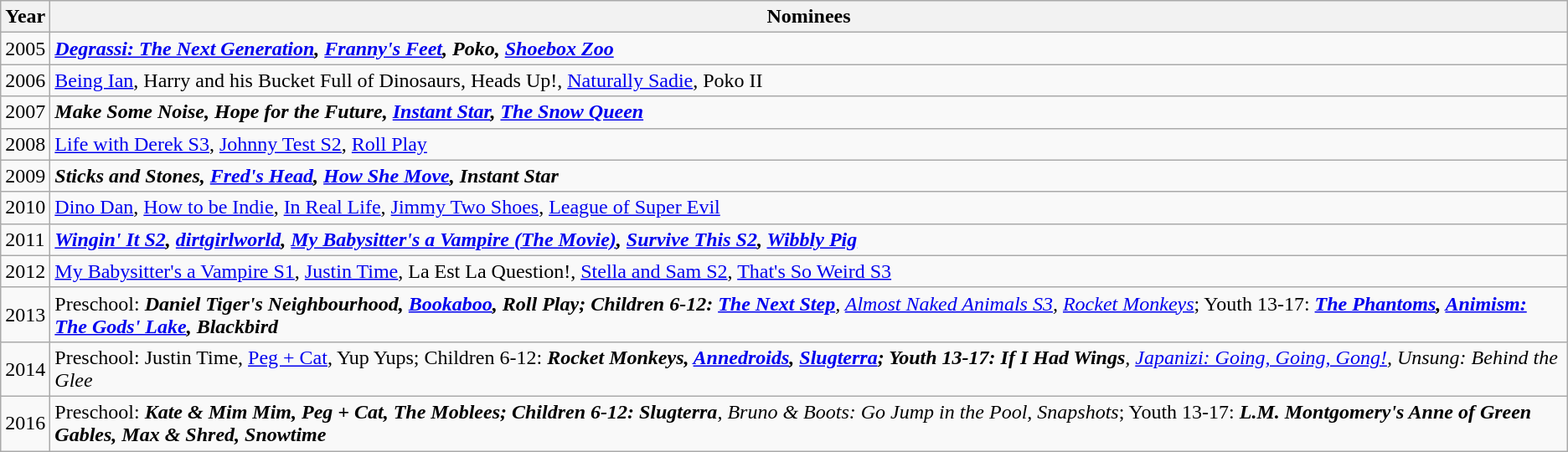<table class="wikitable">
<tr>
<th>Year</th>
<th>Nominees</th>
</tr>
<tr>
<td>2005</td>
<td><strong><em><a href='#'>Degrassi: The Next Generation</a><strong>, <a href='#'>Franny's Feet</a>, Poko, <a href='#'>Shoebox Zoo</a><em></td>
</tr>
<tr>
<td>2006</td>
<td></em></strong><a href='#'>Being Ian</a></strong>, Harry and his Bucket Full of Dinosaurs, Heads Up!, <a href='#'>Naturally Sadie</a>, Poko II</em></td>
</tr>
<tr>
<td>2007</td>
<td><strong><em>Make Some Noise<strong>, Hope for the Future, <a href='#'>Instant Star</a>, <a href='#'>The Snow Queen</a><em></td>
</tr>
<tr>
<td>2008</td>
<td></em></strong><a href='#'>Life with Derek S3</a></strong>, <a href='#'>Johnny Test S2</a>, <a href='#'>Roll Play</a></em></td>
</tr>
<tr>
<td>2009</td>
<td><strong><em>Sticks and Stones<strong>, <a href='#'>Fred's Head</a>, <a href='#'>How She Move</a>, Instant Star<em></td>
</tr>
<tr>
<td>2010</td>
<td></em></strong><a href='#'>Dino Dan</a></strong>, <a href='#'>How to be Indie</a>, <a href='#'>In Real Life</a>, <a href='#'>Jimmy Two Shoes</a>, <a href='#'>League of Super Evil</a></em></td>
</tr>
<tr>
<td>2011</td>
<td><strong><em><a href='#'>Wingin' It S2</a><strong>, <a href='#'>dirtgirlworld</a>, <a href='#'>My Babysitter's a Vampire (The Movie)</a>, <a href='#'>Survive This S2</a>, <a href='#'>Wibbly Pig</a><em></td>
</tr>
<tr>
<td>2012</td>
<td></em></strong><a href='#'>My Babysitter's a Vampire S1</a></strong>, <a href='#'>Justin Time</a>, La Est La Question!, <a href='#'>Stella and Sam S2</a>, <a href='#'>That's So Weird S3</a></em></td>
</tr>
<tr>
<td>2013</td>
<td>Preschool: <strong><em>Daniel Tiger's Neighbourhood<strong>, <a href='#'>Bookaboo</a>, Roll Play<em>; Children 6-12: </em></strong><a href='#'>The Next Step</a></strong>, <a href='#'>Almost Naked Animals S3</a>, <a href='#'>Rocket Monkeys</a></em>; Youth 13-17: <strong><em><a href='#'>The Phantoms</a><strong>, <a href='#'>Animism: The Gods' Lake</a>, Blackbird<em></td>
</tr>
<tr>
<td>2014</td>
<td>Preschool: </em></strong>Justin Time</strong>, <a href='#'>Peg + Cat</a>, Yup Yups</em>; Children 6-12: <strong><em>Rocket Monkeys<strong>, <a href='#'>Annedroids</a>, <a href='#'>Slugterra</a><em>; Youth 13-17: </em></strong>If I Had Wings</strong>, <a href='#'>Japanizi: Going, Going, Gong!</a>, Unsung: Behind the Glee</em></td>
</tr>
<tr>
<td>2016</td>
<td>Preschool: <strong><em>Kate & Mim Mim<strong>, Peg + Cat, The Moblees<em>; Children 6-12: </em></strong>Slugterra</strong>, Bruno & Boots: Go Jump in the Pool, Snapshots</em>; Youth 13-17: <strong><em>L.M. Montgomery's Anne of Green Gables<strong>, Max & Shred, Snowtime<em></td>
</tr>
</table>
